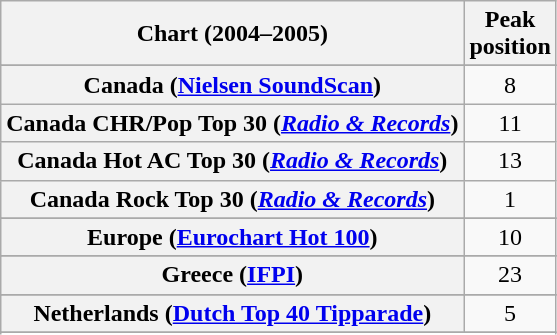<table class="wikitable sortable plainrowheaders" style="text-align:center">
<tr>
<th scope="col">Chart (2004–2005)</th>
<th scope="col">Peak<br>position</th>
</tr>
<tr>
</tr>
<tr>
</tr>
<tr>
<th scope="row">Canada (<a href='#'>Nielsen SoundScan</a>)</th>
<td>8</td>
</tr>
<tr>
<th scope="row">Canada CHR/Pop Top 30 (<em><a href='#'>Radio & Records</a></em>)</th>
<td>11</td>
</tr>
<tr>
<th scope="row">Canada Hot AC Top 30 (<em><a href='#'>Radio & Records</a></em>)</th>
<td>13</td>
</tr>
<tr>
<th scope="row">Canada Rock Top 30 (<em><a href='#'>Radio & Records</a></em>)</th>
<td>1</td>
</tr>
<tr>
</tr>
<tr>
<th scope="row">Europe (<a href='#'>Eurochart Hot 100</a>)</th>
<td>10</td>
</tr>
<tr>
</tr>
<tr>
<th scope="row">Greece (<a href='#'>IFPI</a>)</th>
<td>23</td>
</tr>
<tr>
</tr>
<tr>
</tr>
<tr>
<th scope="row">Netherlands (<a href='#'>Dutch Top 40 Tipparade</a>)</th>
<td>5</td>
</tr>
<tr>
</tr>
<tr>
</tr>
<tr>
</tr>
<tr>
</tr>
<tr>
</tr>
<tr>
</tr>
<tr>
</tr>
<tr>
</tr>
<tr>
</tr>
<tr>
</tr>
<tr>
</tr>
<tr>
</tr>
<tr>
</tr>
</table>
